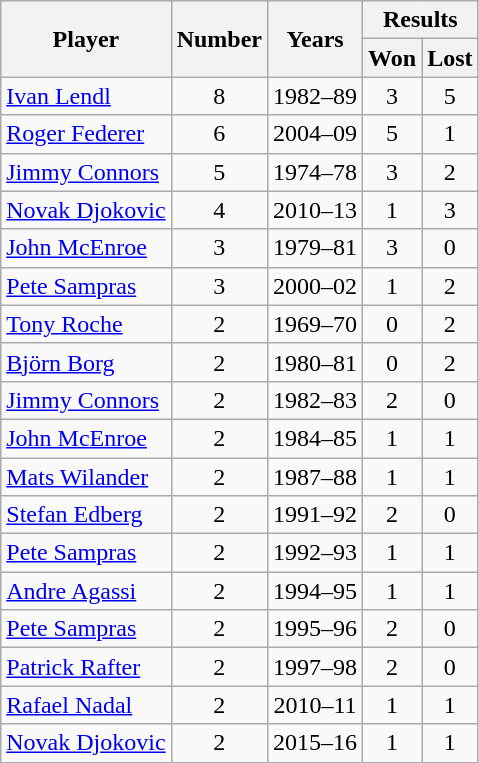<table class="wikitable">
<tr>
<th rowspan=2>Player</th>
<th rowspan=2>Number</th>
<th rowspan=2>Years</th>
<th colspan=2>Results</th>
</tr>
<tr>
<th>Won</th>
<th>Lost</th>
</tr>
<tr>
<td> <a href='#'>Ivan Lendl</a></td>
<td align=center>8</td>
<td align=center>1982–89</td>
<td align=center>3</td>
<td align=center>5</td>
</tr>
<tr>
<td>  <a href='#'>Roger Federer</a></td>
<td align=center>6</td>
<td align=center>2004–09</td>
<td align=center>5</td>
<td align=center>1</td>
</tr>
<tr>
<td> <a href='#'>Jimmy Connors</a></td>
<td align=center>5</td>
<td align=center>1974–78</td>
<td align=center>3</td>
<td align=center>2</td>
</tr>
<tr>
<td> <a href='#'>Novak Djokovic</a></td>
<td align=center>4</td>
<td align=center>2010–13</td>
<td align=center>1</td>
<td align=center>3</td>
</tr>
<tr>
<td> <a href='#'>John McEnroe</a></td>
<td align=center>3</td>
<td align=center>1979–81</td>
<td align=center>3</td>
<td align=center>0</td>
</tr>
<tr>
<td> <a href='#'>Pete Sampras</a></td>
<td align=center>3</td>
<td align=center>2000–02</td>
<td align=center>1</td>
<td align=center>2</td>
</tr>
<tr>
<td> <a href='#'>Tony Roche</a></td>
<td align=center>2</td>
<td align=center>1969–70</td>
<td align=center>0</td>
<td align=center>2</td>
</tr>
<tr>
<td> <a href='#'>Björn Borg</a></td>
<td align=center>2</td>
<td align=center>1980–81</td>
<td align=center>0</td>
<td align=center>2</td>
</tr>
<tr>
<td> <a href='#'>Jimmy Connors</a></td>
<td align=center>2</td>
<td align=center>1982–83</td>
<td align=center>2</td>
<td align=center>0</td>
</tr>
<tr>
<td> <a href='#'>John McEnroe</a></td>
<td align=center>2</td>
<td align=center>1984–85</td>
<td align=center>1</td>
<td align=center>1</td>
</tr>
<tr>
<td> <a href='#'>Mats Wilander</a></td>
<td align=center>2</td>
<td align=center>1987–88</td>
<td align=center>1</td>
<td align=center>1</td>
</tr>
<tr>
<td> <a href='#'>Stefan Edberg</a></td>
<td align=center>2</td>
<td align=center>1991–92</td>
<td align=center>2</td>
<td align=center>0</td>
</tr>
<tr>
<td> <a href='#'>Pete Sampras</a></td>
<td align=center>2</td>
<td align=center>1992–93</td>
<td align=center>1</td>
<td align=center>1</td>
</tr>
<tr>
<td> <a href='#'>Andre Agassi</a></td>
<td align=center>2</td>
<td align=center>1994–95</td>
<td align=center>1</td>
<td align=center>1</td>
</tr>
<tr>
<td> <a href='#'>Pete Sampras</a></td>
<td align=center>2</td>
<td align=center>1995–96</td>
<td align=center>2</td>
<td align=center>0</td>
</tr>
<tr>
<td> <a href='#'>Patrick Rafter</a></td>
<td align=center>2</td>
<td align=center>1997–98</td>
<td align=center>2</td>
<td align=center>0</td>
</tr>
<tr>
<td> <a href='#'>Rafael Nadal</a></td>
<td align=center>2</td>
<td align=center>2010–11</td>
<td align=center>1</td>
<td align=center>1</td>
</tr>
<tr>
<td> <a href='#'>Novak Djokovic</a></td>
<td align=center>2</td>
<td align=center>2015–16</td>
<td align=center>1</td>
<td align=center>1</td>
</tr>
</table>
